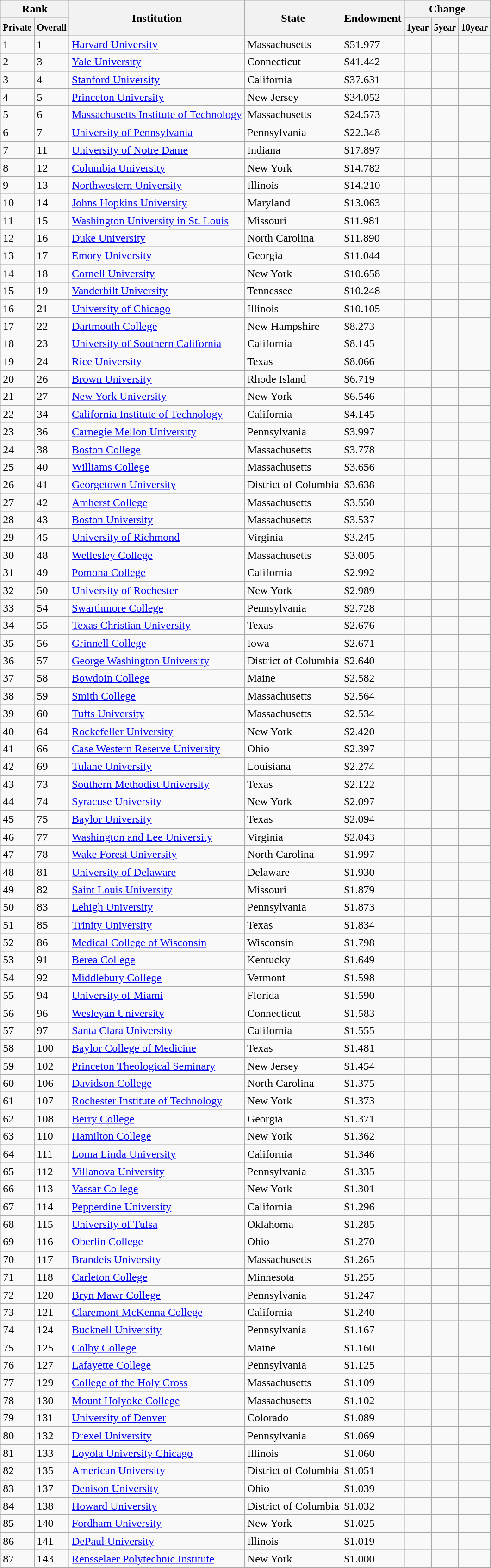<table class="wikitable sortable col5right col6right col7right col8right">
<tr>
<th colspan=2 scope=colgroup class=unsortable>Rank</th>
<th rowspan=2 scope=col>Institution</th>
<th rowspan=2 scope=col>State</th>
<th rowspan=2 scope=col>Endowment<br><small></small></th>
<th colspan=3 scope=colgroup class=unsortable>Change</th>
</tr>
<tr>
<th scope=col><small>Private</small></th>
<th scope=col><small>Overall</small></th>
<th scope=col><small>1year</small></th>
<th scope=col><small>5year</small></th>
<th scope=col><small>10year</small></th>
</tr>
<tr>
<td>1</td>
<td>1</td>
<td><a href='#'>Harvard University</a></td>
<td>Massachusetts</td>
<td>$51.977</td>
<td></td>
<td></td>
<td></td>
</tr>
<tr>
<td>2</td>
<td>3</td>
<td><a href='#'>Yale University</a></td>
<td>Connecticut</td>
<td>$41.442</td>
<td></td>
<td></td>
<td></td>
</tr>
<tr>
<td>3</td>
<td>4</td>
<td><a href='#'>Stanford University</a></td>
<td>California</td>
<td>$37.631</td>
<td></td>
<td></td>
<td></td>
</tr>
<tr>
<td>4</td>
<td>5</td>
<td><a href='#'>Princeton University</a></td>
<td>New Jersey</td>
<td>$34.052</td>
<td></td>
<td></td>
<td></td>
</tr>
<tr>
<td>5</td>
<td>6</td>
<td><a href='#'>Massachusetts Institute of Technology</a></td>
<td>Massachusetts</td>
<td>$24.573</td>
<td></td>
<td></td>
<td></td>
</tr>
<tr>
<td>6</td>
<td>7</td>
<td><a href='#'>University of Pennsylvania</a></td>
<td>Pennsylvania</td>
<td>$22.348</td>
<td></td>
<td></td>
<td></td>
</tr>
<tr>
<td>7</td>
<td>11</td>
<td><a href='#'>University of Notre Dame</a></td>
<td>Indiana</td>
<td>$17.897</td>
<td></td>
<td></td>
<td></td>
</tr>
<tr>
<td>8</td>
<td>12</td>
<td><a href='#'>Columbia University</a></td>
<td>New York</td>
<td>$14.782</td>
<td></td>
<td></td>
<td></td>
</tr>
<tr>
<td>9</td>
<td>13</td>
<td><a href='#'>Northwestern University</a></td>
<td>Illinois</td>
<td>$14.210</td>
<td></td>
<td></td>
<td></td>
</tr>
<tr>
<td>10</td>
<td>14</td>
<td><a href='#'>Johns Hopkins University</a></td>
<td>Maryland</td>
<td>$13.063</td>
<td></td>
<td></td>
<td></td>
</tr>
<tr>
<td>11</td>
<td>15</td>
<td><a href='#'>Washington University in St. Louis</a></td>
<td>Missouri</td>
<td>$11.981</td>
<td></td>
<td></td>
<td></td>
</tr>
<tr>
<td>12</td>
<td>16</td>
<td><a href='#'>Duke University</a></td>
<td>North Carolina</td>
<td>$11.890</td>
<td></td>
<td></td>
<td></td>
</tr>
<tr>
<td>13</td>
<td>17</td>
<td><a href='#'>Emory University</a></td>
<td>Georgia</td>
<td>$11.044</td>
<td></td>
<td></td>
<td></td>
</tr>
<tr>
<td>14</td>
<td>18</td>
<td><a href='#'>Cornell University</a></td>
<td>New York</td>
<td>$10.658</td>
<td></td>
<td></td>
<td></td>
</tr>
<tr>
<td>15</td>
<td>19</td>
<td><a href='#'>Vanderbilt University</a></td>
<td>Tennessee</td>
<td>$10.248</td>
<td></td>
<td></td>
<td></td>
</tr>
<tr>
<td>16</td>
<td>21</td>
<td><a href='#'>University of Chicago</a></td>
<td>Illinois</td>
<td>$10.105</td>
<td></td>
<td></td>
<td></td>
</tr>
<tr>
<td>17</td>
<td>22</td>
<td><a href='#'>Dartmouth College</a></td>
<td>New Hampshire</td>
<td>$8.273</td>
<td></td>
<td></td>
<td></td>
</tr>
<tr>
<td>18</td>
<td>23</td>
<td><a href='#'>University of Southern California</a></td>
<td>California</td>
<td>$8.145</td>
<td></td>
<td></td>
<td></td>
</tr>
<tr>
<td>19</td>
<td>24</td>
<td><a href='#'>Rice University</a></td>
<td>Texas</td>
<td>$8.066</td>
<td></td>
<td></td>
<td></td>
</tr>
<tr>
<td>20</td>
<td>26</td>
<td><a href='#'>Brown University</a></td>
<td>Rhode Island</td>
<td>$6.719</td>
<td></td>
<td></td>
<td></td>
</tr>
<tr>
<td>21</td>
<td>27</td>
<td><a href='#'>New York University</a></td>
<td>New York</td>
<td>$6.546</td>
<td></td>
<td></td>
<td></td>
</tr>
<tr>
<td>22</td>
<td>34</td>
<td><a href='#'>California Institute of Technology</a></td>
<td>California</td>
<td>$4.145</td>
<td></td>
<td></td>
<td></td>
</tr>
<tr>
<td>23</td>
<td>36</td>
<td><a href='#'>Carnegie Mellon University</a></td>
<td>Pennsylvania</td>
<td>$3.997</td>
<td></td>
<td></td>
<td></td>
</tr>
<tr>
<td>24</td>
<td>38</td>
<td><a href='#'>Boston College</a></td>
<td>Massachusetts</td>
<td>$3.778</td>
<td></td>
<td></td>
<td></td>
</tr>
<tr>
<td>25</td>
<td>40</td>
<td><a href='#'>Williams College</a></td>
<td>Massachusetts</td>
<td>$3.656</td>
<td></td>
<td></td>
<td></td>
</tr>
<tr>
<td>26</td>
<td>41</td>
<td><a href='#'>Georgetown University</a></td>
<td>District of Columbia</td>
<td>$3.638</td>
<td></td>
<td></td>
<td></td>
</tr>
<tr>
<td>27</td>
<td>42</td>
<td><a href='#'>Amherst College</a></td>
<td>Massachusetts</td>
<td>$3.550</td>
<td></td>
<td></td>
<td></td>
</tr>
<tr>
<td>28</td>
<td>43</td>
<td><a href='#'>Boston University</a></td>
<td>Massachusetts</td>
<td>$3.537</td>
<td></td>
<td></td>
<td></td>
</tr>
<tr>
<td>29</td>
<td>45</td>
<td><a href='#'>University of Richmond</a></td>
<td>Virginia</td>
<td>$3.245</td>
<td></td>
<td></td>
<td></td>
</tr>
<tr>
<td>30</td>
<td>48</td>
<td><a href='#'>Wellesley College</a></td>
<td>Massachusetts</td>
<td>$3.005</td>
<td></td>
<td></td>
<td></td>
</tr>
<tr>
<td>31</td>
<td>49</td>
<td><a href='#'>Pomona College</a></td>
<td>California</td>
<td>$2.992</td>
<td></td>
<td></td>
<td></td>
</tr>
<tr>
<td>32</td>
<td>50</td>
<td><a href='#'>University of Rochester</a></td>
<td>New York</td>
<td>$2.989</td>
<td></td>
<td></td>
<td></td>
</tr>
<tr>
<td>33</td>
<td>54</td>
<td><a href='#'>Swarthmore College</a></td>
<td>Pennsylvania</td>
<td>$2.728</td>
<td></td>
<td></td>
<td></td>
</tr>
<tr>
<td>34</td>
<td>55</td>
<td><a href='#'>Texas Christian University</a></td>
<td>Texas</td>
<td>$2.676</td>
<td></td>
<td></td>
<td></td>
</tr>
<tr>
<td>35</td>
<td>56</td>
<td><a href='#'>Grinnell College</a></td>
<td>Iowa</td>
<td>$2.671</td>
<td></td>
<td></td>
<td></td>
</tr>
<tr>
<td>36</td>
<td>57</td>
<td><a href='#'>George Washington University</a></td>
<td>District of Columbia</td>
<td>$2.640</td>
<td></td>
<td></td>
<td></td>
</tr>
<tr>
<td>37</td>
<td>58</td>
<td><a href='#'>Bowdoin College</a></td>
<td>Maine</td>
<td>$2.582</td>
<td></td>
<td></td>
<td></td>
</tr>
<tr>
<td>38</td>
<td>59</td>
<td><a href='#'>Smith College</a></td>
<td>Massachusetts</td>
<td>$2.564</td>
<td></td>
<td></td>
<td></td>
</tr>
<tr>
<td>39</td>
<td>60</td>
<td><a href='#'>Tufts University</a></td>
<td>Massachusetts</td>
<td>$2.534</td>
<td></td>
<td></td>
<td></td>
</tr>
<tr>
<td>40</td>
<td>64</td>
<td><a href='#'>Rockefeller University</a></td>
<td>New York</td>
<td>$2.420</td>
<td></td>
<td></td>
<td></td>
</tr>
<tr>
<td>41</td>
<td>66</td>
<td><a href='#'>Case Western Reserve University</a></td>
<td>Ohio</td>
<td>$2.397</td>
<td></td>
<td></td>
<td></td>
</tr>
<tr>
<td>42</td>
<td>69</td>
<td><a href='#'>Tulane University</a></td>
<td>Louisiana</td>
<td>$2.274</td>
<td></td>
<td></td>
<td></td>
</tr>
<tr>
<td>43</td>
<td>73</td>
<td><a href='#'>Southern Methodist University</a></td>
<td>Texas</td>
<td>$2.122</td>
<td></td>
<td></td>
<td></td>
</tr>
<tr>
<td>44</td>
<td>74</td>
<td><a href='#'>Syracuse University</a></td>
<td>New York</td>
<td>$2.097</td>
<td></td>
<td></td>
<td></td>
</tr>
<tr>
<td>45</td>
<td>75</td>
<td><a href='#'>Baylor University</a></td>
<td>Texas</td>
<td>$2.094</td>
<td></td>
<td></td>
<td></td>
</tr>
<tr>
<td>46</td>
<td>77</td>
<td><a href='#'>Washington and Lee University</a></td>
<td>Virginia</td>
<td>$2.043</td>
<td></td>
<td></td>
<td></td>
</tr>
<tr>
<td>47</td>
<td>78</td>
<td><a href='#'>Wake Forest University</a></td>
<td>North Carolina</td>
<td>$1.997</td>
<td></td>
<td></td>
<td></td>
</tr>
<tr>
<td>48</td>
<td>81</td>
<td><a href='#'>University of Delaware</a></td>
<td>Delaware</td>
<td>$1.930</td>
<td></td>
<td></td>
<td></td>
</tr>
<tr>
<td>49</td>
<td>82</td>
<td><a href='#'>Saint Louis University</a></td>
<td>Missouri</td>
<td>$1.879</td>
<td></td>
<td></td>
<td></td>
</tr>
<tr>
<td>50</td>
<td>83</td>
<td><a href='#'>Lehigh University</a></td>
<td>Pennsylvania</td>
<td>$1.873</td>
<td></td>
<td></td>
<td></td>
</tr>
<tr>
<td>51</td>
<td>85</td>
<td><a href='#'>Trinity University</a></td>
<td>Texas</td>
<td>$1.834</td>
<td></td>
<td></td>
<td></td>
</tr>
<tr>
<td>52</td>
<td>86</td>
<td><a href='#'>Medical College of Wisconsin</a></td>
<td>Wisconsin</td>
<td>$1.798</td>
<td></td>
<td></td>
<td></td>
</tr>
<tr>
<td>53</td>
<td>91</td>
<td><a href='#'>Berea College</a></td>
<td>Kentucky</td>
<td>$1.649</td>
<td></td>
<td></td>
<td></td>
</tr>
<tr>
<td>54</td>
<td>92</td>
<td><a href='#'>Middlebury College</a></td>
<td>Vermont</td>
<td>$1.598</td>
<td></td>
<td></td>
<td></td>
</tr>
<tr>
<td>55</td>
<td>94</td>
<td><a href='#'>University of Miami</a></td>
<td>Florida</td>
<td>$1.590</td>
<td></td>
<td></td>
<td></td>
</tr>
<tr>
<td>56</td>
<td>96</td>
<td><a href='#'>Wesleyan University</a></td>
<td>Connecticut</td>
<td>$1.583</td>
<td></td>
<td></td>
<td></td>
</tr>
<tr>
<td>57</td>
<td>97</td>
<td><a href='#'>Santa Clara University</a></td>
<td>California</td>
<td>$1.555</td>
<td></td>
<td></td>
<td></td>
</tr>
<tr>
<td>58</td>
<td>100</td>
<td><a href='#'>Baylor College of Medicine</a></td>
<td>Texas</td>
<td>$1.481</td>
<td></td>
<td></td>
<td></td>
</tr>
<tr>
<td>59</td>
<td>102</td>
<td><a href='#'>Princeton Theological Seminary</a></td>
<td>New Jersey</td>
<td>$1.454</td>
<td></td>
<td></td>
<td></td>
</tr>
<tr>
<td>60</td>
<td>106</td>
<td><a href='#'>Davidson College</a></td>
<td>North Carolina</td>
<td>$1.375</td>
<td></td>
<td></td>
<td></td>
</tr>
<tr>
<td>61</td>
<td>107</td>
<td><a href='#'>Rochester Institute of Technology</a></td>
<td>New York</td>
<td>$1.373</td>
<td></td>
<td></td>
<td></td>
</tr>
<tr>
<td>62</td>
<td>108</td>
<td><a href='#'>Berry College</a></td>
<td>Georgia</td>
<td>$1.371</td>
<td></td>
<td></td>
<td></td>
</tr>
<tr>
<td>63</td>
<td>110</td>
<td><a href='#'>Hamilton College</a></td>
<td>New York</td>
<td>$1.362</td>
<td></td>
<td></td>
<td></td>
</tr>
<tr>
<td>64</td>
<td>111</td>
<td><a href='#'>Loma Linda University</a></td>
<td>California</td>
<td>$1.346</td>
<td></td>
<td></td>
<td></td>
</tr>
<tr>
<td>65</td>
<td>112</td>
<td><a href='#'>Villanova University</a></td>
<td>Pennsylvania</td>
<td>$1.335</td>
<td></td>
<td></td>
<td></td>
</tr>
<tr>
<td>66</td>
<td>113</td>
<td><a href='#'>Vassar College</a></td>
<td>New York</td>
<td>$1.301</td>
<td></td>
<td></td>
<td></td>
</tr>
<tr>
<td>67</td>
<td>114</td>
<td><a href='#'>Pepperdine University</a></td>
<td>California</td>
<td>$1.296</td>
<td></td>
<td></td>
<td></td>
</tr>
<tr>
<td>68</td>
<td>115</td>
<td><a href='#'>University of Tulsa</a></td>
<td>Oklahoma</td>
<td>$1.285</td>
<td></td>
<td></td>
<td></td>
</tr>
<tr>
<td>69</td>
<td>116</td>
<td><a href='#'>Oberlin College</a></td>
<td>Ohio</td>
<td>$1.270</td>
<td></td>
<td></td>
<td></td>
</tr>
<tr>
<td>70</td>
<td>117</td>
<td><a href='#'>Brandeis University</a></td>
<td>Massachusetts</td>
<td>$1.265</td>
<td></td>
<td></td>
<td></td>
</tr>
<tr>
<td>71</td>
<td>118</td>
<td><a href='#'>Carleton College</a></td>
<td>Minnesota</td>
<td>$1.255</td>
<td></td>
<td></td>
<td></td>
</tr>
<tr>
<td>72</td>
<td>120</td>
<td><a href='#'>Bryn Mawr College</a></td>
<td>Pennsylvania</td>
<td>$1.247</td>
<td></td>
<td></td>
<td></td>
</tr>
<tr>
<td>73</td>
<td>121</td>
<td><a href='#'>Claremont McKenna College</a></td>
<td>California</td>
<td>$1.240</td>
<td></td>
<td></td>
<td></td>
</tr>
<tr>
<td>74</td>
<td>124</td>
<td><a href='#'>Bucknell University</a></td>
<td>Pennsylvania</td>
<td>$1.167</td>
<td></td>
<td></td>
<td></td>
</tr>
<tr>
<td>75</td>
<td>125</td>
<td><a href='#'>Colby College</a></td>
<td>Maine</td>
<td>$1.160</td>
<td></td>
<td></td>
<td></td>
</tr>
<tr>
<td>76</td>
<td>127</td>
<td><a href='#'>Lafayette College</a></td>
<td>Pennsylvania</td>
<td>$1.125</td>
<td></td>
<td></td>
<td></td>
</tr>
<tr>
<td>77</td>
<td>129</td>
<td><a href='#'>College of the Holy Cross</a></td>
<td>Massachusetts</td>
<td>$1.109</td>
<td></td>
<td></td>
<td></td>
</tr>
<tr>
<td>78</td>
<td>130</td>
<td><a href='#'>Mount Holyoke College</a></td>
<td>Massachusetts</td>
<td>$1.102</td>
<td></td>
<td></td>
<td></td>
</tr>
<tr>
<td>79</td>
<td>131</td>
<td><a href='#'>University of Denver</a></td>
<td>Colorado</td>
<td>$1.089</td>
<td></td>
<td></td>
<td></td>
</tr>
<tr>
<td>80</td>
<td>132</td>
<td><a href='#'>Drexel University</a></td>
<td>Pennsylvania</td>
<td>$1.069</td>
<td></td>
<td></td>
<td></td>
</tr>
<tr>
<td>81</td>
<td>133</td>
<td><a href='#'>Loyola University Chicago</a></td>
<td>Illinois</td>
<td>$1.060</td>
<td></td>
<td></td>
<td></td>
</tr>
<tr>
<td>82</td>
<td>135</td>
<td><a href='#'>American University</a></td>
<td>District of Columbia</td>
<td>$1.051</td>
<td></td>
<td></td>
<td></td>
</tr>
<tr>
<td>83</td>
<td>137</td>
<td><a href='#'>Denison University</a></td>
<td>Ohio</td>
<td>$1.039</td>
<td></td>
<td></td>
<td></td>
</tr>
<tr>
<td>84</td>
<td>138</td>
<td><a href='#'>Howard University</a></td>
<td>District of Columbia</td>
<td>$1.032</td>
<td></td>
<td></td>
<td></td>
</tr>
<tr>
<td>85</td>
<td>140</td>
<td><a href='#'>Fordham University</a></td>
<td>New York</td>
<td>$1.025</td>
<td></td>
<td></td>
<td></td>
</tr>
<tr>
<td>86</td>
<td>141</td>
<td><a href='#'>DePaul University</a></td>
<td>Illinois</td>
<td>$1.019</td>
<td></td>
<td></td>
<td></td>
</tr>
<tr>
<td>87</td>
<td>143</td>
<td><a href='#'>Rensselaer Polytechnic Institute</a></td>
<td>New York</td>
<td>$1.000</td>
<td></td>
<td></td>
<td></td>
</tr>
</table>
